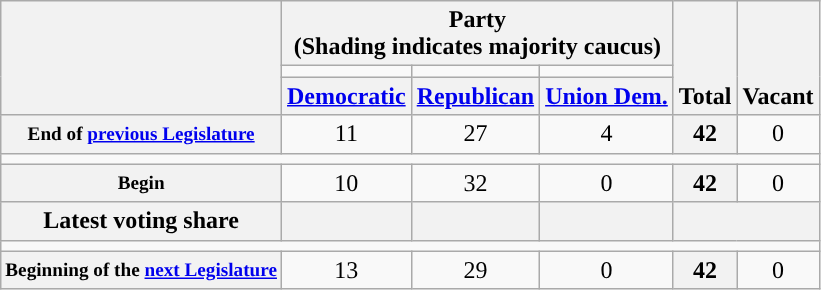<table class=wikitable style="text-align:center">
<tr style="vertical-align:bottom;">
<th rowspan=3></th>
<th colspan=3>Party <div>(Shading indicates majority caucus)</div></th>
<th rowspan=3>Total</th>
<th rowspan=3>Vacant</th>
</tr>
<tr style="height:5px">
<td style="background-color:"></td>
<td style="background-color:"></td>
<td style="background-color:"></td>
</tr>
<tr>
<th><a href='#'>Democratic</a></th>
<th><a href='#'>Republican</a></th>
<th><a href='#'>Union Dem.</a></th>
</tr>
<tr>
<th style="white-space:nowrap; font-size:80%;">End of <a href='#'>previous Legislature</a></th>
<td>11</td>
<td>27</td>
<td>4</td>
<th>42</th>
<td>0</td>
</tr>
<tr>
<td colspan=6></td>
</tr>
<tr>
<th style="font-size:80%">Begin</th>
<td>10</td>
<td>32</td>
<td>0</td>
<th>42</th>
<td>0</td>
</tr>
<tr>
<th>Latest voting share</th>
<th></th>
<th></th>
<th></th>
<th colspan=2></th>
</tr>
<tr>
<td colspan=6></td>
</tr>
<tr>
<th style="white-space:nowrap; font-size:80%;">Beginning of the <a href='#'>next Legislature</a></th>
<td>13</td>
<td>29</td>
<td>0</td>
<th>42</th>
<td>0</td>
</tr>
</table>
